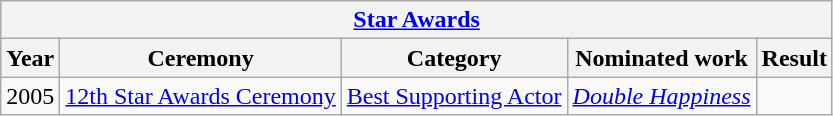<table class="wikitable sortable">
<tr>
<th colspan="5" " align="center"><a href='#'>Star Awards</a></th>
</tr>
<tr>
<th>Year</th>
<th>Ceremony</th>
<th>Category</th>
<th>Nominated work</th>
<th>Result</th>
</tr>
<tr>
<td>2005</td>
<td><a href='#'>12th Star Awards Ceremony</a></td>
<td><a href='#'>Best Supporting Actor</a></td>
<td><em><a href='#'>Double Happiness</a></em> <br> </td>
<td></td>
</tr>
</table>
